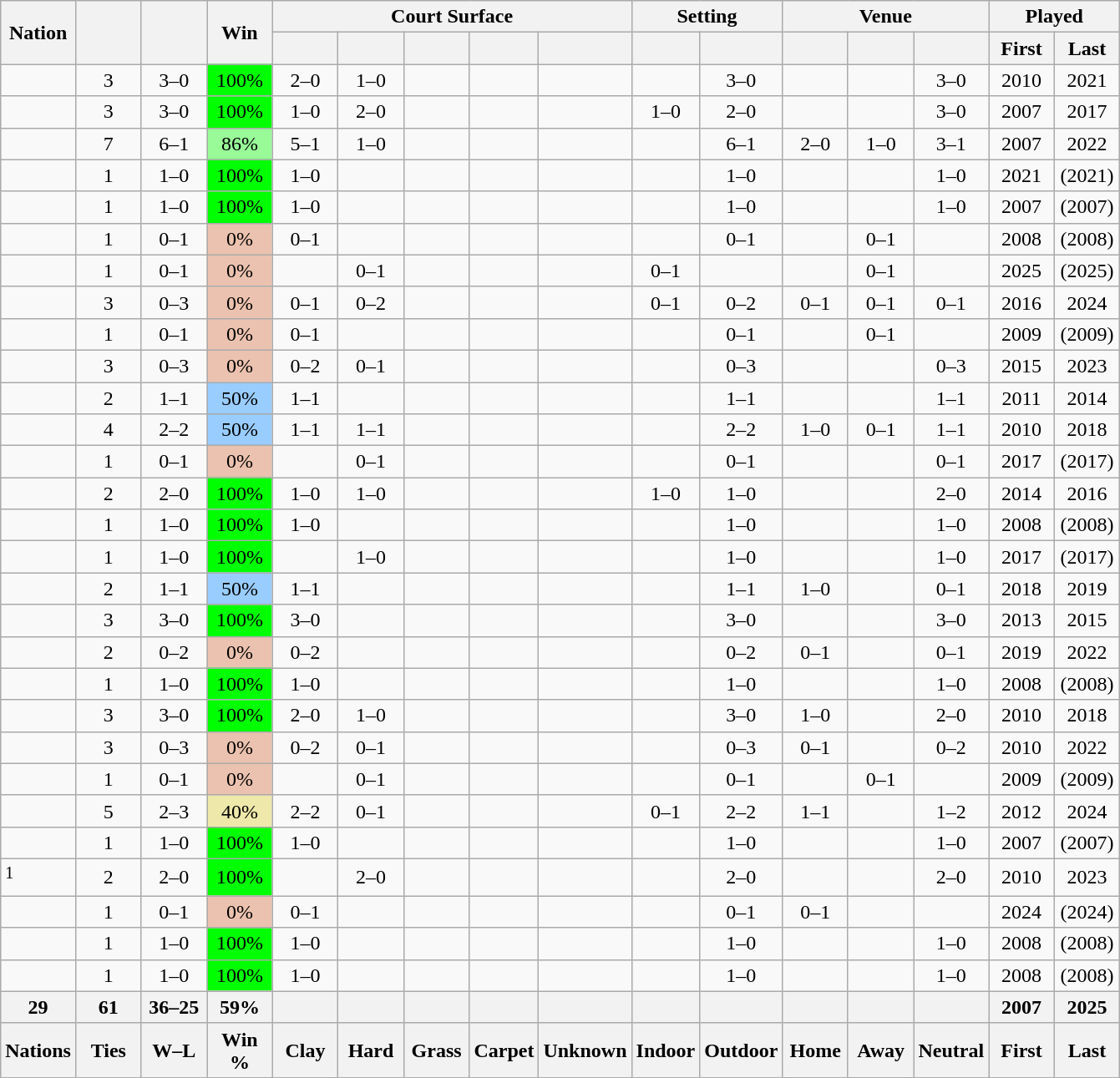<table class="wikitable sortable" style="text-align:center; font-size:100%">
<tr>
<th rowspan=2>Nation</th>
<th width=45px rowspan=2></th>
<th width=45px rowspan=2></th>
<th width=45px rowspan=2>Win </th>
<th colspan=5>Court Surface</th>
<th colspan=2>Setting</th>
<th colspan=3>Venue</th>
<th colspan=2>Played</th>
</tr>
<tr>
<th width=45px></th>
<th width=45px></th>
<th width=45px></th>
<th width=45px></th>
<th width=45px></th>
<th width=45px></th>
<th width=45px></th>
<th width=45px></th>
<th width=45px></th>
<th width=45px></th>
<th width=45px>First</th>
<th width=45px>Last</th>
</tr>
<tr>
<td align=left></td>
<td>3</td>
<td>3–0</td>
<td bgcolor=lime>100%</td>
<td>2–0</td>
<td>1–0</td>
<td></td>
<td></td>
<td></td>
<td></td>
<td>3–0</td>
<td></td>
<td></td>
<td>3–0</td>
<td>2010</td>
<td>2021</td>
</tr>
<tr>
<td align=left></td>
<td>3</td>
<td>3–0</td>
<td bgcolor=lime>100%</td>
<td>1–0</td>
<td>2–0</td>
<td></td>
<td></td>
<td></td>
<td>1–0</td>
<td>2–0</td>
<td></td>
<td></td>
<td>3–0</td>
<td>2007</td>
<td>2017</td>
</tr>
<tr>
<td align=left></td>
<td>7</td>
<td>6–1</td>
<td bgcolor=98fb98>86%</td>
<td>5–1</td>
<td>1–0</td>
<td></td>
<td></td>
<td></td>
<td></td>
<td>6–1</td>
<td>2–0</td>
<td>1–0</td>
<td>3–1</td>
<td>2007</td>
<td>2022</td>
</tr>
<tr>
<td align=left></td>
<td>1</td>
<td>1–0</td>
<td bgcolor=lime>100%</td>
<td>1–0</td>
<td></td>
<td></td>
<td></td>
<td></td>
<td></td>
<td>1–0</td>
<td></td>
<td></td>
<td>1–0</td>
<td>2021</td>
<td>(2021)</td>
</tr>
<tr>
<td align=left></td>
<td>1</td>
<td>1–0</td>
<td bgcolor=lime>100%</td>
<td>1–0</td>
<td></td>
<td></td>
<td></td>
<td></td>
<td></td>
<td>1–0</td>
<td></td>
<td></td>
<td>1–0</td>
<td>2007</td>
<td>(2007)</td>
</tr>
<tr>
<td align=left></td>
<td>1</td>
<td>0–1</td>
<td bgcolor=ebc2af>0%</td>
<td>0–1</td>
<td></td>
<td></td>
<td></td>
<td></td>
<td></td>
<td>0–1</td>
<td></td>
<td>0–1</td>
<td></td>
<td>2008</td>
<td>(2008)</td>
</tr>
<tr>
<td align=left></td>
<td>1</td>
<td>0–1</td>
<td bgcolor=ebc2af>0%</td>
<td></td>
<td>0–1</td>
<td></td>
<td></td>
<td></td>
<td>0–1</td>
<td></td>
<td></td>
<td>0–1</td>
<td></td>
<td>2025</td>
<td>(2025)</td>
</tr>
<tr>
<td align=left></td>
<td>3</td>
<td>0–3</td>
<td bgcolor=ebc2af>0%</td>
<td>0–1</td>
<td>0–2</td>
<td></td>
<td></td>
<td></td>
<td>0–1</td>
<td>0–2</td>
<td>0–1</td>
<td>0–1</td>
<td>0–1</td>
<td>2016</td>
<td>2024</td>
</tr>
<tr>
<td align=left></td>
<td>1</td>
<td>0–1</td>
<td bgcolor=ebc2af>0%</td>
<td>0–1</td>
<td></td>
<td></td>
<td></td>
<td></td>
<td></td>
<td>0–1</td>
<td></td>
<td>0–1</td>
<td></td>
<td>2009</td>
<td>(2009)</td>
</tr>
<tr>
<td align=left></td>
<td>3</td>
<td>0–3</td>
<td bgcolor=ebc2af>0%</td>
<td>0–2</td>
<td>0–1</td>
<td></td>
<td></td>
<td></td>
<td></td>
<td>0–3</td>
<td></td>
<td></td>
<td>0–3</td>
<td>2015</td>
<td>2023</td>
</tr>
<tr>
<td align=left></td>
<td>2</td>
<td>1–1</td>
<td bgcolor=99ccff>50%</td>
<td>1–1</td>
<td></td>
<td></td>
<td></td>
<td></td>
<td></td>
<td>1–1</td>
<td></td>
<td></td>
<td>1–1</td>
<td>2011</td>
<td>2014</td>
</tr>
<tr>
<td align=left></td>
<td>4</td>
<td>2–2</td>
<td bgcolor=99ccff>50%</td>
<td>1–1</td>
<td>1–1</td>
<td></td>
<td></td>
<td></td>
<td></td>
<td>2–2</td>
<td>1–0</td>
<td>0–1</td>
<td>1–1</td>
<td>2010</td>
<td>2018</td>
</tr>
<tr>
<td align=left></td>
<td>1</td>
<td>0–1</td>
<td bgcolor=ebc2af>0%</td>
<td></td>
<td>0–1</td>
<td></td>
<td></td>
<td></td>
<td></td>
<td>0–1</td>
<td></td>
<td></td>
<td>0–1</td>
<td>2017</td>
<td>(2017)</td>
</tr>
<tr>
<td align=left></td>
<td>2</td>
<td>2–0</td>
<td bgcolor=lime>100%</td>
<td>1–0</td>
<td>1–0</td>
<td></td>
<td></td>
<td></td>
<td>1–0</td>
<td>1–0</td>
<td></td>
<td></td>
<td>2–0</td>
<td>2014</td>
<td>2016</td>
</tr>
<tr>
<td align=left></td>
<td>1</td>
<td>1–0</td>
<td bgcolor=lime>100%</td>
<td>1–0</td>
<td></td>
<td></td>
<td></td>
<td></td>
<td></td>
<td>1–0</td>
<td></td>
<td></td>
<td>1–0</td>
<td>2008</td>
<td>(2008)</td>
</tr>
<tr>
<td align=left></td>
<td>1</td>
<td>1–0</td>
<td bgcolor=lime>100%</td>
<td></td>
<td>1–0</td>
<td></td>
<td></td>
<td></td>
<td></td>
<td>1–0</td>
<td></td>
<td></td>
<td>1–0</td>
<td>2017</td>
<td>(2017)</td>
</tr>
<tr>
<td align=left></td>
<td>2</td>
<td>1–1</td>
<td bgcolor=99ccff>50%</td>
<td>1–1</td>
<td></td>
<td></td>
<td></td>
<td></td>
<td></td>
<td>1–1</td>
<td>1–0</td>
<td></td>
<td>0–1</td>
<td>2018</td>
<td>2019</td>
</tr>
<tr>
<td align=left></td>
<td>3</td>
<td>3–0</td>
<td bgcolor=lime>100%</td>
<td>3–0</td>
<td></td>
<td></td>
<td></td>
<td></td>
<td></td>
<td>3–0</td>
<td></td>
<td></td>
<td>3–0</td>
<td>2013</td>
<td>2015</td>
</tr>
<tr>
<td align=left></td>
<td>2</td>
<td>0–2</td>
<td bgcolor=ebc2af>0%</td>
<td>0–2</td>
<td></td>
<td></td>
<td></td>
<td></td>
<td></td>
<td>0–2</td>
<td>0–1</td>
<td></td>
<td>0–1</td>
<td>2019</td>
<td>2022</td>
</tr>
<tr>
<td align=left></td>
<td>1</td>
<td>1–0</td>
<td bgcolor=lime>100%</td>
<td>1–0</td>
<td></td>
<td></td>
<td></td>
<td></td>
<td></td>
<td>1–0</td>
<td></td>
<td></td>
<td>1–0</td>
<td>2008</td>
<td>(2008)</td>
</tr>
<tr>
<td align=left></td>
<td>3</td>
<td>3–0</td>
<td bgcolor=lime>100%</td>
<td>2–0</td>
<td>1–0</td>
<td></td>
<td></td>
<td></td>
<td></td>
<td>3–0</td>
<td>1–0</td>
<td></td>
<td>2–0</td>
<td>2010</td>
<td>2018</td>
</tr>
<tr>
<td align=left></td>
<td>3</td>
<td>0–3</td>
<td bgcolor=ebc2af>0%</td>
<td>0–2</td>
<td>0–1</td>
<td></td>
<td></td>
<td></td>
<td></td>
<td>0–3</td>
<td>0–1</td>
<td></td>
<td>0–2</td>
<td>2010</td>
<td>2022</td>
</tr>
<tr>
<td align=left></td>
<td>1</td>
<td>0–1</td>
<td bgcolor=ebc2af>0%</td>
<td></td>
<td>0–1</td>
<td></td>
<td></td>
<td></td>
<td></td>
<td>0–1</td>
<td></td>
<td>0–1</td>
<td></td>
<td>2009</td>
<td>(2009)</td>
</tr>
<tr>
<td align=left></td>
<td>5</td>
<td>2–3</td>
<td bgcolor=eee8aa>40%</td>
<td>2–2</td>
<td>0–1</td>
<td></td>
<td></td>
<td></td>
<td>0–1</td>
<td>2–2</td>
<td>1–1</td>
<td></td>
<td>1–2</td>
<td>2012</td>
<td>2024</td>
</tr>
<tr>
<td align=left></td>
<td>1</td>
<td>1–0</td>
<td bgcolor=lime>100%</td>
<td>1–0</td>
<td></td>
<td></td>
<td></td>
<td></td>
<td></td>
<td>1–0</td>
<td></td>
<td></td>
<td>1–0</td>
<td>2007</td>
<td>(2007)</td>
</tr>
<tr>
<td align=left> <sup>1</sup></td>
<td>2</td>
<td>2–0</td>
<td bgcolor=lime>100%</td>
<td></td>
<td>2–0</td>
<td></td>
<td></td>
<td></td>
<td></td>
<td>2–0</td>
<td></td>
<td></td>
<td>2–0</td>
<td>2010</td>
<td>2023</td>
</tr>
<tr>
<td align=left></td>
<td>1</td>
<td>0–1</td>
<td bgcolor=ebc2af>0%</td>
<td>0–1</td>
<td></td>
<td></td>
<td></td>
<td></td>
<td></td>
<td>0–1</td>
<td>0–1</td>
<td></td>
<td></td>
<td>2024</td>
<td>(2024)</td>
</tr>
<tr>
<td align=left></td>
<td>1</td>
<td>1–0</td>
<td bgcolor=lime>100%</td>
<td>1–0</td>
<td></td>
<td></td>
<td></td>
<td></td>
<td></td>
<td>1–0</td>
<td></td>
<td></td>
<td>1–0</td>
<td>2008</td>
<td>(2008)</td>
</tr>
<tr>
<td align=left></td>
<td>1</td>
<td>1–0</td>
<td bgcolor=lime>100%</td>
<td>1–0</td>
<td></td>
<td></td>
<td></td>
<td></td>
<td></td>
<td>1–0</td>
<td></td>
<td></td>
<td>1–0</td>
<td>2008</td>
<td>(2008)</td>
</tr>
<tr>
<th>29</th>
<th>61</th>
<th>36–25</th>
<th>59%</th>
<th></th>
<th></th>
<th></th>
<th></th>
<th></th>
<th></th>
<th></th>
<th></th>
<th></th>
<th></th>
<th>2007</th>
<th>2025</th>
</tr>
<tr>
<th>Nations</th>
<th>Ties</th>
<th>W–L</th>
<th>Win %</th>
<th>Clay</th>
<th>Hard</th>
<th>Grass</th>
<th>Carpet</th>
<th>Unknown</th>
<th>Indoor</th>
<th>Outdoor</th>
<th>Home</th>
<th>Away</th>
<th>Neutral</th>
<th>First</th>
<th>Last</th>
</tr>
</table>
